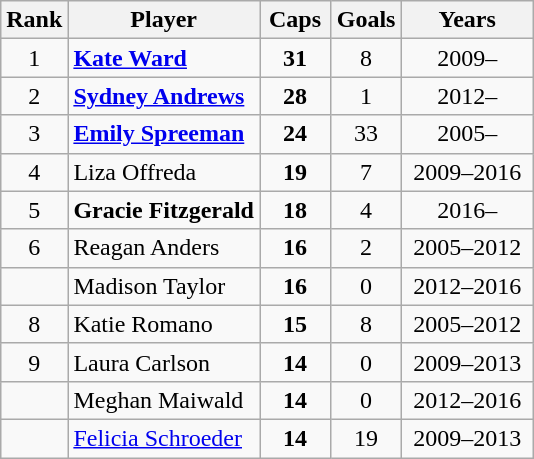<table class="wikitable sortable" style=text-align:center;">
<tr>
<th width=35>Rank</th>
<th>Player</th>
<th width=40>Caps</th>
<th width=40>Goals</th>
<th width=80>Years</th>
</tr>
<tr>
<td>1</td>
<td align=left><strong><a href='#'>Kate Ward</a></strong></td>
<td><strong>31</strong></td>
<td>8</td>
<td>2009–</td>
</tr>
<tr>
<td>2</td>
<td align=left><strong><a href='#'>Sydney Andrews</a></strong></td>
<td><strong>28</strong></td>
<td>1</td>
<td>2012–</td>
</tr>
<tr>
<td>3</td>
<td align=left><strong><a href='#'>Emily Spreeman</a></strong></td>
<td><strong>24</strong></td>
<td>33</td>
<td>2005–</td>
</tr>
<tr>
<td>4</td>
<td align=left>Liza Offreda</td>
<td><strong>19</strong></td>
<td>7</td>
<td>2009–2016</td>
</tr>
<tr>
<td>5</td>
<td align=left><strong>Gracie Fitzgerald</strong></td>
<td><strong>18</strong></td>
<td>4</td>
<td>2016–</td>
</tr>
<tr>
<td>6</td>
<td align=left>Reagan Anders</td>
<td><strong>16</strong></td>
<td>2</td>
<td>2005–2012</td>
</tr>
<tr>
<td></td>
<td align=left>Madison Taylor</td>
<td><strong>16</strong></td>
<td>0</td>
<td>2012–2016</td>
</tr>
<tr>
<td>8</td>
<td align=left>Katie Romano</td>
<td><strong>15</strong></td>
<td>8</td>
<td>2005–2012</td>
</tr>
<tr>
<td>9</td>
<td align=left>Laura Carlson</td>
<td><strong>14</strong></td>
<td>0</td>
<td>2009–2013</td>
</tr>
<tr>
<td></td>
<td align=left>Meghan Maiwald</td>
<td><strong>14</strong></td>
<td>0</td>
<td>2012–2016</td>
</tr>
<tr>
<td></td>
<td align=left><a href='#'>Felicia Schroeder</a></td>
<td><strong>14</strong></td>
<td>19</td>
<td>2009–2013</td>
</tr>
</table>
